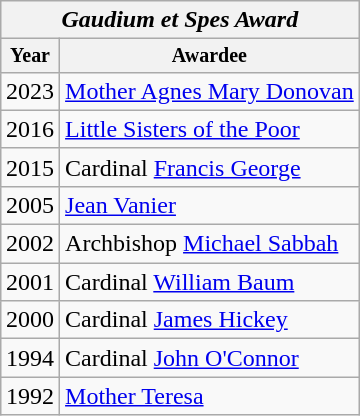<table class="wikitable" style="float: right; margin-left:1em">
<tr>
<th colspan="2"><em>Gaudium et Spes Award</em></th>
</tr>
<tr>
<th style="font-size:smaller"><strong>Year</strong></th>
<th style="font-size:smaller"><strong>Awardee</strong></th>
</tr>
<tr>
<td>2023</td>
<td><a href='#'>Mother Agnes Mary Donovan</a></td>
</tr>
<tr>
<td>2016</td>
<td><a href='#'>Little Sisters of the Poor</a></td>
</tr>
<tr>
<td>2015</td>
<td>Cardinal <a href='#'>Francis George</a></td>
</tr>
<tr>
<td>2005</td>
<td><a href='#'>Jean Vanier</a></td>
</tr>
<tr>
<td>2002</td>
<td>Archbishop <a href='#'>Michael Sabbah</a></td>
</tr>
<tr>
<td>2001</td>
<td>Cardinal <a href='#'>William Baum</a></td>
</tr>
<tr>
<td>2000</td>
<td>Cardinal <a href='#'>James Hickey</a></td>
</tr>
<tr>
<td>1994</td>
<td>Cardinal <a href='#'>John O'Connor</a></td>
</tr>
<tr>
<td>1992</td>
<td><a href='#'>Mother Teresa</a></td>
</tr>
</table>
